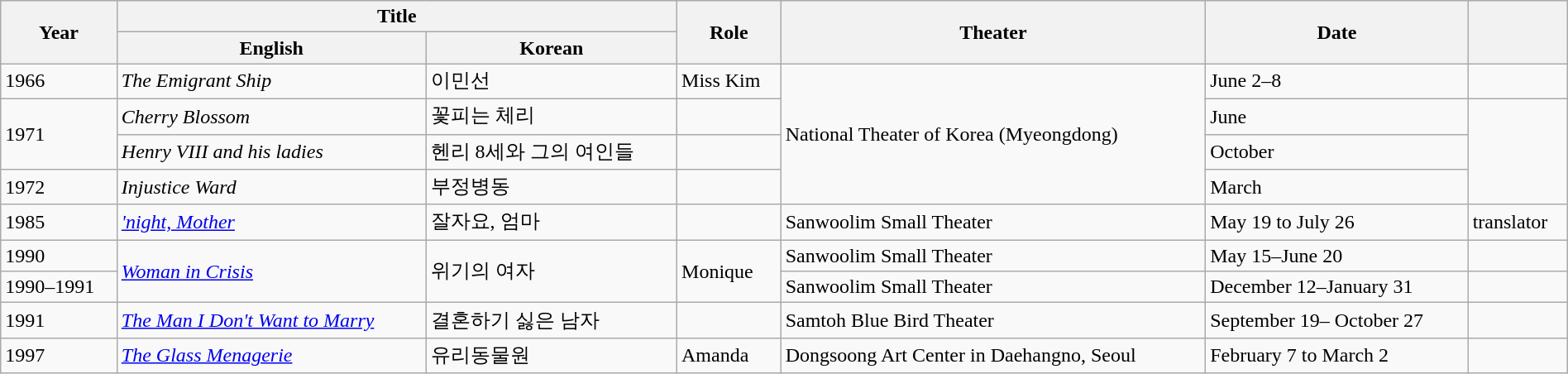<table class="wikitable sortable" style="clear:none; font-size:100%; padding:0 auto; width:100%; margin:auto">
<tr>
<th rowspan="2" scope="col">Year</th>
<th colspan="2" scope="col">Title</th>
<th rowspan="2" scope="col">Role</th>
<th rowspan="2" scope="col">Theater</th>
<th rowspan="2" scope="col">Date</th>
<th rowspan="2" scope="col" class="unsortable"></th>
</tr>
<tr>
<th>English</th>
<th>Korean</th>
</tr>
<tr>
<td>1966</td>
<td><em>The Emigrant Ship</em></td>
<td>이민선</td>
<td>Miss Kim</td>
<td rowspan="4">National Theater of Korea (Myeongdong)</td>
<td>June 2–8</td>
<td></td>
</tr>
<tr>
<td rowspan="2">1971</td>
<td><em>Cherry Blossom</em></td>
<td>꽃피는 체리</td>
<td></td>
<td>June</td>
<td rowspan="3"></td>
</tr>
<tr>
<td><em>Henry VIII and his ladies</em></td>
<td>헨리 8세와 그의 여인들</td>
<td></td>
<td>October</td>
</tr>
<tr>
<td>1972</td>
<td><em>Injustice Ward</em></td>
<td>부정병동</td>
<td></td>
<td>March</td>
</tr>
<tr>
<td>1985</td>
<td><em><a href='#'>'night, Mother</a></em></td>
<td>잘자요, 엄마</td>
<td></td>
<td>Sanwoolim Small Theater</td>
<td>May 19 to July 26</td>
<td>translator</td>
</tr>
<tr>
<td>1990</td>
<td rowspan="2"><em><a href='#'>Woman in Crisis</a></em></td>
<td rowspan="2">위기의 여자</td>
<td rowspan="2">Monique</td>
<td>Sanwoolim Small Theater</td>
<td>May 15–June 20</td>
<td></td>
</tr>
<tr>
<td>1990–1991</td>
<td>Sanwoolim Small Theater</td>
<td>December 12–January 31</td>
<td></td>
</tr>
<tr>
<td>1991</td>
<td><em><a href='#'>The Man I Don't Want to Marry</a></em></td>
<td>결혼하기 싫은 남자</td>
<td></td>
<td>Samtoh Blue Bird Theater</td>
<td>September 19– October 27</td>
<td></td>
</tr>
<tr>
<td>1997</td>
<td><em><a href='#'>The Glass Menagerie</a></em></td>
<td>유리동물원</td>
<td>Amanda</td>
<td>Dongsoong Art Center in Daehangno, Seoul</td>
<td>February 7 to March 2</td>
<td></td>
</tr>
</table>
